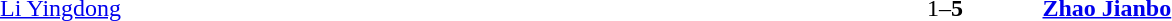<table width="100%" cellspacing="1">
<tr>
<th width=45%></th>
<th width=10%></th>
<th width=45%></th>
</tr>
<tr>
<td> <a href='#'>Li Yingdong</a></td>
<td align="center">1–<strong>5</strong></td>
<td><strong> <a href='#'>Zhao Jianbo</a></strong></td>
</tr>
</table>
